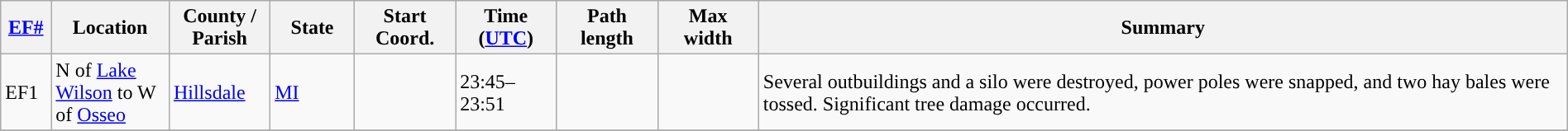<table class="wikitable sortable" style="width:100%;">
<tr>
<th scope="col"  style="width:3%; text-align:center;"><a href='#'>EF#</a></th>
<th scope="col"  style="width:7%; text-align:center;" class="unsortable">Location</th>
<th scope="col"  style="width:6%; text-align:center;" class="unsortable">County / Parish</th>
<th scope="col"  style="width:5%; text-align:center;">State</th>
<th scope="col"  style="width:6%; text-align:center;">Start Coord.</th>
<th scope="col"  style="width:6%; text-align:center;">Time (<a href='#'>UTC</a>)</th>
<th scope="col"  style="width:6%; text-align:center;">Path length</th>
<th scope="col"  style="width:6%; text-align:center;">Max width</th>
<th scope="col" class="unsortable" style="width:48%; text-align:center;">Summary</th>
</tr>
<tr>
<td>EF1</td>
<td>N of <a href='#'>Lake Wilson</a> to W of <a href='#'>Osseo</a></td>
<td><a href='#'>Hillsdale</a></td>
<td><a href='#'>MI</a></td>
<td></td>
<td>23:45–23:51</td>
<td></td>
<td></td>
<td>Several outbuildings and a silo were destroyed, power poles were snapped, and two  hay bales were tossed. Significant tree damage occurred.</td>
</tr>
<tr>
</tr>
</table>
